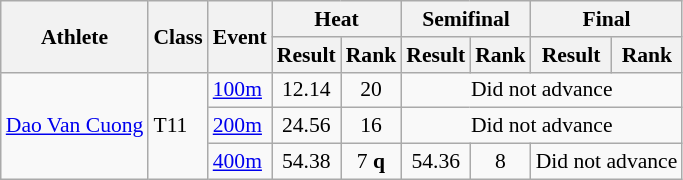<table class=wikitable style="font-size:90%">
<tr>
<th rowspan="2">Athlete</th>
<th rowspan="2">Class</th>
<th rowspan="2">Event</th>
<th colspan="2">Heat</th>
<th colspan="2">Semifinal</th>
<th colspan="2">Final</th>
</tr>
<tr>
<th>Result</th>
<th>Rank</th>
<th>Result</th>
<th>Rank</th>
<th>Result</th>
<th>Rank</th>
</tr>
<tr>
<td rowspan=3><a href='#'>Dao Van Cuong</a></td>
<td rowspan=3>T11</td>
<td><a href='#'>100m</a></td>
<td align="center">12.14</td>
<td align="center">20</td>
<td align="center" colspan="4">Did not advance</td>
</tr>
<tr>
<td><a href='#'>200m</a></td>
<td align="center">24.56</td>
<td align="center">16</td>
<td align="center" colspan="4">Did not advance</td>
</tr>
<tr>
<td><a href='#'>400m</a></td>
<td align="center">54.38</td>
<td align="center">7 <strong>q</strong></td>
<td align="center">54.36</td>
<td align="center">8</td>
<td align="center" colspan="2">Did not advance</td>
</tr>
</table>
